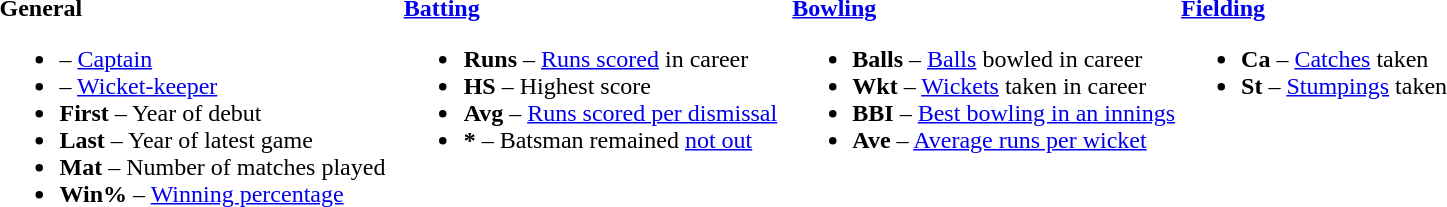<table>
<tr>
<td valign="top" style="width:26%"><br><strong>General</strong><ul><li> – <a href='#'>Captain</a></li><li> – <a href='#'>Wicket-keeper</a></li><li><strong>First</strong> – Year of debut</li><li><strong>Last</strong> – Year of latest game</li><li><strong>Mat</strong> – Number of matches played</li><li><strong>Win%</strong> – <a href='#'>Winning percentage</a></li></ul></td>
<td valign="top" style="width:25%"><br><strong><a href='#'>Batting</a></strong><ul><li><strong>Runs</strong> – <a href='#'>Runs scored</a> in career</li><li><strong>HS</strong> – Highest score</li><li><strong>Avg</strong> – <a href='#'>Runs scored per dismissal</a></li><li><strong>*</strong> – Batsman remained <a href='#'>not out</a></li></ul></td>
<td valign="top" style="width:25%"><br><strong><a href='#'>Bowling</a></strong><ul><li><strong>Balls</strong> – <a href='#'>Balls</a> bowled in career</li><li><strong>Wkt</strong> – <a href='#'>Wickets</a> taken in career</li><li><strong>BBI</strong> – <a href='#'>Best bowling in an innings</a></li><li><strong>Ave</strong> – <a href='#'>Average runs per wicket</a></li></ul></td>
<td valign="top" style="width:24%"><br><strong><a href='#'>Fielding</a></strong><ul><li><strong>Ca</strong> – <a href='#'>Catches</a> taken</li><li><strong>St</strong> – <a href='#'>Stumpings</a> taken</li></ul></td>
</tr>
</table>
